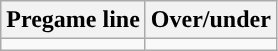<table class="wikitable">
<tr align="center">
<th>Pregame line</th>
<th>Over/under</th>
</tr>
<tr align="center">
<td></td>
<td></td>
</tr>
</table>
